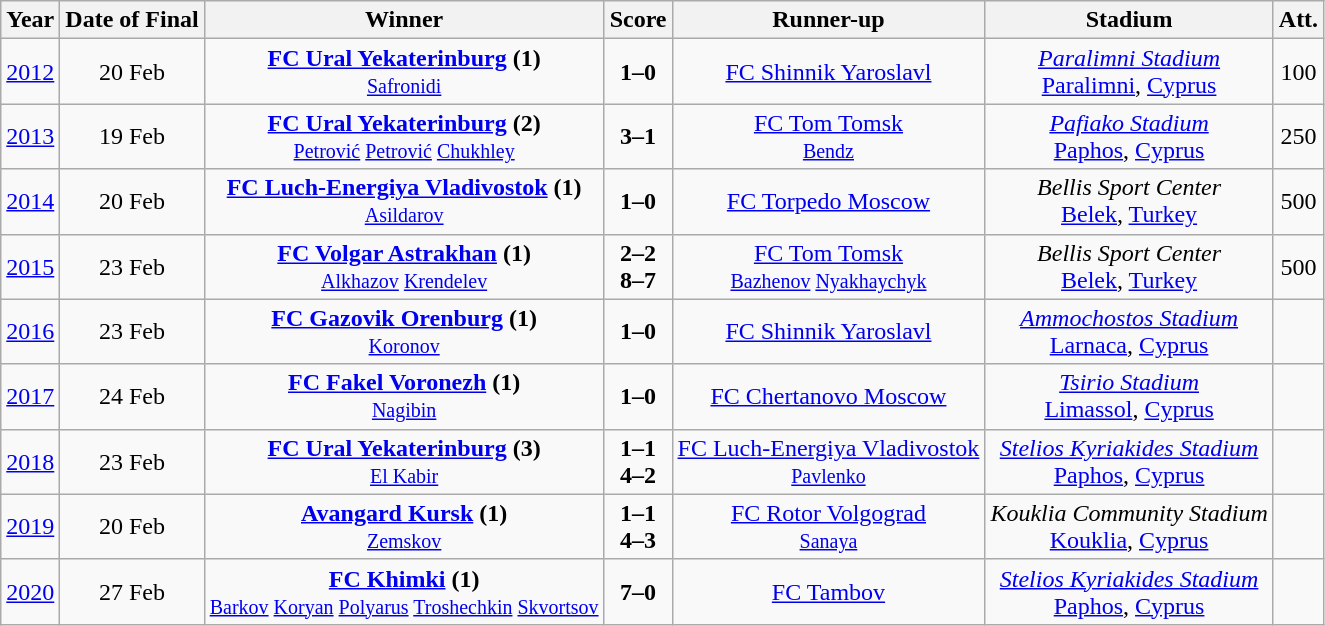<table class="wikitable" style="text-align: center;">
<tr>
<th>Year</th>
<th>Date of Final</th>
<th>Winner</th>
<th>Score</th>
<th>Runner-up</th>
<th>Stadium</th>
<th>Att.</th>
</tr>
<tr>
<td><a href='#'>2012</a></td>
<td>20 Feb</td>
<td><strong><a href='#'>FC Ural Yekaterinburg</a> (1)</strong> <small><br> <a href='#'>Safronidi</a></small></td>
<td><strong>1–0</strong></td>
<td><a href='#'>FC Shinnik Yaroslavl</a></td>
<td><em><a href='#'>Paralimni Stadium</a></em><br><a href='#'>Paralimni</a>, <a href='#'>Cyprus</a></td>
<td>100</td>
</tr>
<tr>
<td><a href='#'>2013</a></td>
<td>19 Feb</td>
<td><strong><a href='#'>FC Ural Yekaterinburg</a> (2)</strong> <small><br> <a href='#'>Petrović</a>  <a href='#'>Petrović</a>  <a href='#'>Chukhley</a></small></td>
<td><strong>3–1</strong></td>
<td><a href='#'>FC Tom Tomsk</a> <small><br> <a href='#'>Bendz</a></small></td>
<td><em><a href='#'>Pafiako Stadium</a></em><br><a href='#'>Paphos</a>, <a href='#'>Cyprus</a></td>
<td>250</td>
</tr>
<tr>
<td><a href='#'>2014</a></td>
<td>20 Feb</td>
<td><strong><a href='#'>FC Luch-Energiya Vladivostok</a> (1)</strong> <small><br> <a href='#'>Asildarov</a></small></td>
<td><strong>1–0</strong></td>
<td><a href='#'>FC Torpedo Moscow</a></td>
<td><em>Bellis Sport Center</em><br><a href='#'>Belek</a>, <a href='#'>Turkey</a></td>
<td>500</td>
</tr>
<tr>
<td><a href='#'>2015</a></td>
<td>23 Feb</td>
<td><strong><a href='#'>FC Volgar Astrakhan</a> (1)</strong> <small><br> <a href='#'>Alkhazov</a>  <a href='#'>Krendelev</a></small></td>
<td><strong>2–2<br>8–7 </strong></td>
<td><a href='#'>FC Tom Tomsk</a> <small><br> <a href='#'>Bazhenov</a>  <a href='#'>Nyakhaychyk</a></small></td>
<td><em>Bellis Sport Center</em><br><a href='#'>Belek</a>, <a href='#'>Turkey</a></td>
<td>500</td>
</tr>
<tr>
<td><a href='#'>2016</a></td>
<td>23 Feb</td>
<td><strong><a href='#'>FC Gazovik Orenburg</a> (1)</strong>  <small><br> <a href='#'>Koronov</a></small></td>
<td><strong>1–0</strong></td>
<td><a href='#'>FC Shinnik Yaroslavl</a></td>
<td><em><a href='#'>Ammochostos Stadium</a></em> <br><a href='#'>Larnaca</a>, <a href='#'>Cyprus</a></td>
<td></td>
</tr>
<tr>
<td><a href='#'>2017</a></td>
<td>24 Feb</td>
<td><strong><a href='#'>FC Fakel Voronezh</a> (1)</strong>  <small><br> <a href='#'>Nagibin</a></small></td>
<td><strong>1–0</strong></td>
<td><a href='#'>FC Chertanovo Moscow</a></td>
<td><em><a href='#'>Tsirio Stadium</a></em> <br><a href='#'>Limassol</a>, <a href='#'>Cyprus</a></td>
<td></td>
</tr>
<tr>
<td><a href='#'>2018</a></td>
<td>23 Feb</td>
<td><strong><a href='#'>FC Ural Yekaterinburg</a> (3)</strong> <small><br> <a href='#'>El Kabir</a></small></td>
<td><strong>1–1<br>4–2 </strong></td>
<td><a href='#'>FC Luch-Energiya Vladivostok</a> <small><br> <a href='#'>Pavlenko</a></small></td>
<td><em><a href='#'>Stelios Kyriakides Stadium</a></em> <br><a href='#'>Paphos</a>, <a href='#'>Cyprus</a></td>
<td></td>
</tr>
<tr>
<td><a href='#'>2019</a></td>
<td>20 Feb</td>
<td><strong><a href='#'>Avangard Kursk</a> (1)</strong> <small><br> <a href='#'>Zemskov</a></small></td>
<td><strong>1–1<br>4–3 </strong></td>
<td><a href='#'>FC Rotor Volgograd</a> <small><br> <a href='#'>Sanaya</a></small></td>
<td><em>Kouklia Community Stadium</em> <br><a href='#'>Kouklia</a>, <a href='#'>Cyprus</a></td>
<td></td>
</tr>
<tr>
<td><a href='#'>2020</a></td>
<td>27 Feb</td>
<td><strong><a href='#'>FC Khimki</a> (1)</strong> <small><br> <a href='#'>Barkov</a>  <a href='#'>Koryan</a>  <a href='#'>Polyarus</a>  <a href='#'>Troshechkin</a>  <a href='#'>Skvortsov</a></small></td>
<td><strong>7–0</strong></td>
<td><a href='#'>FC Tambov</a></td>
<td><em><a href='#'>Stelios Kyriakides Stadium</a></em> <br><a href='#'>Paphos</a>, <a href='#'>Cyprus</a></td>
<td></td>
</tr>
</table>
